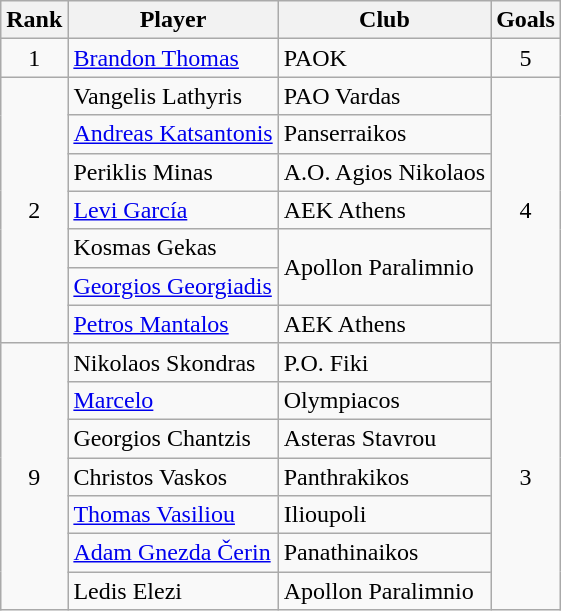<table class="wikitable sortable" style="text-align:center">
<tr>
<th>Rank</th>
<th>Player</th>
<th>Club</th>
<th>Goals</th>
</tr>
<tr>
<td>1</td>
<td align="left"> <a href='#'>Brandon Thomas</a></td>
<td align="left">PAOK</td>
<td>5</td>
</tr>
<tr>
<td rowspan=7>2</td>
<td align="left"> Vangelis Lathyris</td>
<td align="left">PAO Vardas</td>
<td rowspan=7>4</td>
</tr>
<tr>
<td align="left"> <a href='#'>Andreas Katsantonis</a></td>
<td align="left">Panserraikos</td>
</tr>
<tr>
<td align="left"> Periklis Minas</td>
<td align="left">A.O. Agios Nikolaos</td>
</tr>
<tr>
<td align="left"> <a href='#'>Levi García</a></td>
<td align="left">AEK Athens</td>
</tr>
<tr>
<td align="left"> Kosmas Gekas</td>
<td rowspan="2" align="left">Apollon Paralimnio</td>
</tr>
<tr>
<td align="left"> <a href='#'>Georgios Georgiadis</a></td>
</tr>
<tr>
<td align="left"> <a href='#'>Petros Mantalos</a></td>
<td align="left">AEK Athens</td>
</tr>
<tr>
<td rowspan=7>9</td>
<td align="left"> Nikolaos Skondras</td>
<td align="left">P.O. Fiki</td>
<td rowspan=7>3</td>
</tr>
<tr>
<td align="left"> <a href='#'>Marcelo</a></td>
<td align="left">Olympiacos</td>
</tr>
<tr>
<td align="left"> Georgios Chantzis</td>
<td align="left">Asteras Stavrou</td>
</tr>
<tr>
<td align="left"> Christos Vaskos</td>
<td align="left">Panthrakikos</td>
</tr>
<tr>
<td align="left"> <a href='#'>Thomas Vasiliou</a></td>
<td align="left">Ilioupoli</td>
</tr>
<tr>
<td align="left"> <a href='#'>Adam Gnezda Čerin</a></td>
<td align="left">Panathinaikos</td>
</tr>
<tr>
<td align="left"> Ledis Elezi</td>
<td align="left">Apollon Paralimnio</td>
</tr>
</table>
